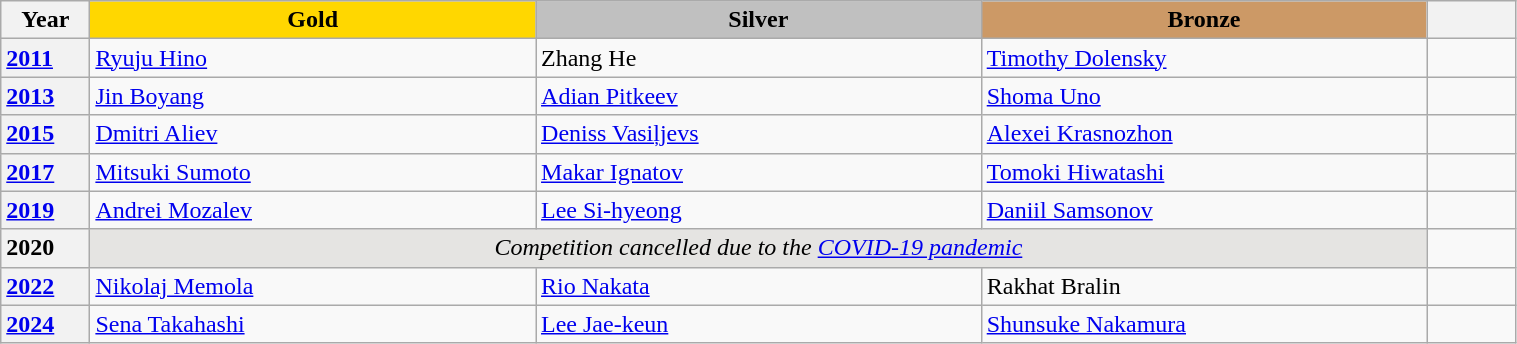<table class="wikitable unsortable" style="text-align:left; width:80%">
<tr>
<th scope="col" style="text-align:center; width:5%">Year</th>
<th scope="col" style="text-align:center; width:25%; background:gold">Gold</th>
<th scope="col" style="text-align:center; width:25%; background:silver">Silver</th>
<th scope="col" style="text-align:center; width:25%; background:#c96">Bronze</th>
<th scope="col" style="text-align:center; width:5%"></th>
</tr>
<tr>
<th scope="row" style="text-align:left"><a href='#'>2011</a></th>
<td> <a href='#'>Ryuju Hino</a></td>
<td> Zhang He</td>
<td> <a href='#'>Timothy Dolensky</a></td>
<td></td>
</tr>
<tr>
<th scope="row" style="text-align:left"><a href='#'>2013</a></th>
<td> <a href='#'>Jin Boyang</a></td>
<td> <a href='#'>Adian Pitkeev</a></td>
<td> <a href='#'>Shoma Uno</a></td>
<td></td>
</tr>
<tr>
<th scope="row" style="text-align:left"><a href='#'>2015</a></th>
<td> <a href='#'>Dmitri Aliev</a></td>
<td> <a href='#'>Deniss Vasiļjevs</a></td>
<td> <a href='#'>Alexei Krasnozhon</a></td>
<td></td>
</tr>
<tr>
<th scope="row" style="text-align:left"><a href='#'>2017</a></th>
<td> <a href='#'>Mitsuki Sumoto</a></td>
<td> <a href='#'>Makar Ignatov</a></td>
<td> <a href='#'>Tomoki Hiwatashi</a></td>
<td></td>
</tr>
<tr>
<th scope="row" style="text-align:left"><a href='#'>2019</a></th>
<td> <a href='#'>Andrei Mozalev</a></td>
<td> <a href='#'>Lee Si-hyeong</a></td>
<td> <a href='#'>Daniil Samsonov</a></td>
<td></td>
</tr>
<tr>
<th scope="row" style="text-align:left">2020</th>
<td colspan="3" bgcolor="e5e4e2" align="center"><em>Competition cancelled due to the <a href='#'>COVID-19 pandemic</a></em></td>
<td></td>
</tr>
<tr>
<th scope="row" style="text-align:left"><a href='#'>2022</a></th>
<td> <a href='#'>Nikolaj Memola</a></td>
<td> <a href='#'>Rio Nakata</a></td>
<td> Rakhat Bralin</td>
<td></td>
</tr>
<tr>
<th scope="row" style="text-align:left"><a href='#'>2024</a></th>
<td> <a href='#'>Sena Takahashi</a></td>
<td> <a href='#'>Lee Jae-keun</a></td>
<td> <a href='#'>Shunsuke Nakamura</a></td>
<td></td>
</tr>
</table>
